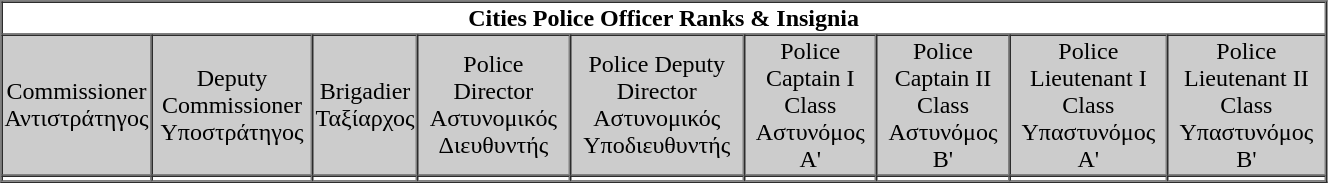<table border="1" cellpadding="1" cellspacing="0" width="70%">
<tr>
<th colspan=11><strong>Cities Police Officer Ranks & Insignia</strong></th>
</tr>
<tr align="center" - bgcolor="#CCCCCC">
<td>Commissioner<br>Αντιστράτηγος</td>
<td>Deputy Commissioner<br>Υποστράτηγος</td>
<td>Brigadier<br>Ταξίαρχος</td>
<td>Police Director<br>Αστυνομικός Διευθυντής</td>
<td>Police Deputy Director<br>Αστυνομικός Υποδιευθυντής</td>
<td>Police Captain I Class<br>Αστυνόμος Α'</td>
<td>Police Captain II Class<br>Αστυνόμος Β'</td>
<td>Police Lieutenant I Class<br>Υπαστυνόμος Α'</td>
<td>Police Lieutenant II Class<br>Υπαστυνόμος B'</td>
</tr>
<tr align="center" width="10%">
<td></td>
<td></td>
<td></td>
<td></td>
<td></td>
<td></td>
<td></td>
<td></td>
<td></td>
</tr>
</table>
